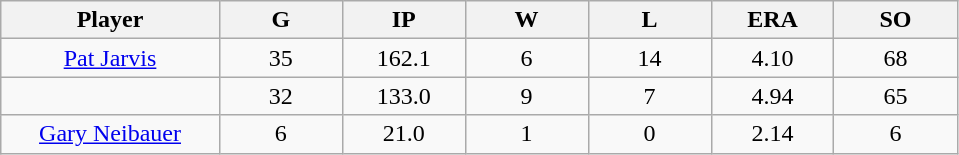<table class="wikitable sortable">
<tr>
<th bgcolor="#DDDDFF" width="16%">Player</th>
<th bgcolor="#DDDDFF" width="9%">G</th>
<th bgcolor="#DDDDFF" width="9%">IP</th>
<th bgcolor="#DDDDFF" width="9%">W</th>
<th bgcolor="#DDDDFF" width="9%">L</th>
<th bgcolor="#DDDDFF" width="9%">ERA</th>
<th bgcolor="#DDDDFF" width="9%">SO</th>
</tr>
<tr align="center">
<td><a href='#'>Pat Jarvis</a></td>
<td>35</td>
<td>162.1</td>
<td>6</td>
<td>14</td>
<td>4.10</td>
<td>68</td>
</tr>
<tr align=center>
<td></td>
<td>32</td>
<td>133.0</td>
<td>9</td>
<td>7</td>
<td>4.94</td>
<td>65</td>
</tr>
<tr align="center">
<td><a href='#'>Gary Neibauer</a></td>
<td>6</td>
<td>21.0</td>
<td>1</td>
<td>0</td>
<td>2.14</td>
<td>6</td>
</tr>
</table>
